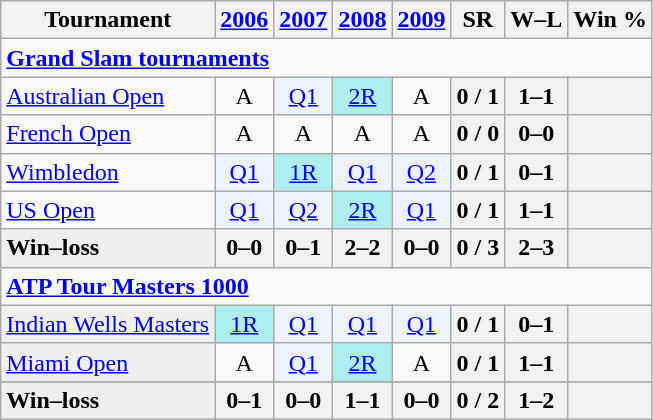<table class=wikitable style=text-align:center>
<tr>
<th>Tournament</th>
<th><a href='#'>2006</a></th>
<th><a href='#'>2007</a></th>
<th><a href='#'>2008</a></th>
<th><a href='#'>2009</a></th>
<th>SR</th>
<th>W–L</th>
<th>Win %</th>
</tr>
<tr>
<td colspan=25 style=text-align:left><a href='#'><strong>Grand Slam tournaments</strong></a></td>
</tr>
<tr>
<td align=left><a href='#'>Australian Open</a></td>
<td>A</td>
<td bgcolor=ecf2ff><a href='#'>Q1</a></td>
<td bgcolor=afeeee><a href='#'>2R</a></td>
<td>A</td>
<th>0 / 1</th>
<th>1–1</th>
<th></th>
</tr>
<tr>
<td align=left><a href='#'>French Open</a></td>
<td>A</td>
<td>A</td>
<td>A</td>
<td>A</td>
<th>0 / 0</th>
<th>0–0</th>
<th></th>
</tr>
<tr>
<td align=left><a href='#'>Wimbledon</a></td>
<td bgcolor=ecf2ff><a href='#'>Q1</a></td>
<td bgcolor=afeeee><a href='#'>1R</a></td>
<td bgcolor=ecf2ff><a href='#'>Q1</a></td>
<td bgcolor=ecf2ff><a href='#'>Q2</a></td>
<th>0 / 1</th>
<th>0–1</th>
<th></th>
</tr>
<tr>
<td align=left><a href='#'>US Open</a></td>
<td bgcolor=ecf2ff><a href='#'>Q1</a></td>
<td bgcolor=ecf2ff><a href='#'>Q2</a></td>
<td bgcolor=afeeee><a href='#'>2R</a></td>
<td bgcolor=ecf2ff><a href='#'>Q1</a></td>
<th>0 / 1</th>
<th>1–1</th>
<th></th>
</tr>
<tr style=font-weight:bold;background:#efefef>
<td style=text-align:left>Win–loss</td>
<th>0–0</th>
<th>0–1</th>
<th>2–2</th>
<th>0–0</th>
<th>0 / 3</th>
<th>2–3</th>
<th></th>
</tr>
<tr>
<td colspan=25 style=text-align:left><strong><a href='#'>ATP Tour Masters 1000</a></strong></td>
</tr>
<tr>
<td bgcolor=efefef align=left><a href='#'>Indian Wells Masters</a></td>
<td bgcolor=afeeee><a href='#'>1R</a></td>
<td bgcolor=ecf2ff><a href='#'>Q1</a></td>
<td bgcolor=ecf2ff><a href='#'>Q1</a></td>
<td bgcolor=ecf2ff><a href='#'>Q1</a></td>
<th>0 / 1</th>
<th>0–1</th>
<th></th>
</tr>
<tr>
<td bgcolor=efefef align=left><a href='#'>Miami Open</a></td>
<td>A</td>
<td bgcolor=ecf2ff><a href='#'>Q1</a></td>
<td bgcolor=afeeee><a href='#'>2R</a></td>
<td>A</td>
<th>0 / 1</th>
<th>1–1</th>
<th></th>
</tr>
<tr>
</tr>
<tr style=font-weight:bold;background:#efefef>
<td style=text-align:left>Win–loss</td>
<th>0–1</th>
<th>0–0</th>
<th>1–1</th>
<th>0–0</th>
<th>0 / 2</th>
<th>1–2</th>
<th></th>
</tr>
</table>
